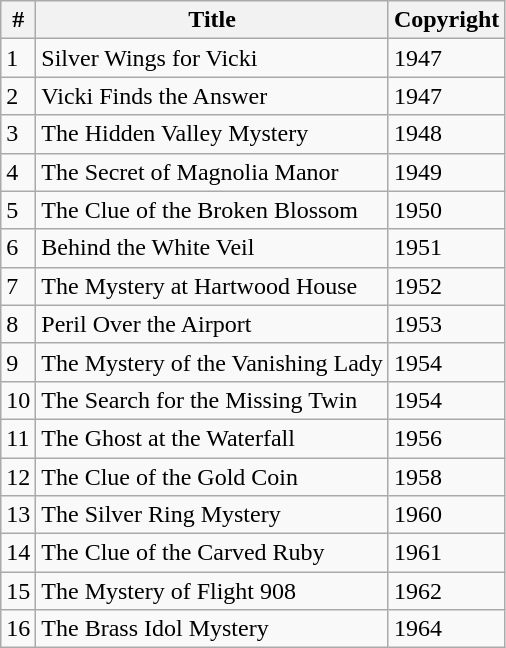<table class="wikitable">
<tr>
<th>#</th>
<th>Title</th>
<th>Copyright</th>
</tr>
<tr>
<td>1</td>
<td>Silver Wings for Vicki</td>
<td>1947</td>
</tr>
<tr>
<td>2</td>
<td>Vicki Finds the Answer</td>
<td>1947</td>
</tr>
<tr>
<td>3</td>
<td>The Hidden Valley Mystery</td>
<td>1948</td>
</tr>
<tr>
<td>4</td>
<td>The Secret of Magnolia Manor</td>
<td>1949</td>
</tr>
<tr>
<td>5</td>
<td>The Clue of the Broken Blossom</td>
<td>1950</td>
</tr>
<tr>
<td>6</td>
<td>Behind the White Veil</td>
<td>1951</td>
</tr>
<tr>
<td>7</td>
<td>The Mystery at Hartwood House</td>
<td>1952</td>
</tr>
<tr>
<td>8</td>
<td>Peril Over the Airport</td>
<td>1953</td>
</tr>
<tr>
<td>9</td>
<td>The Mystery of the Vanishing Lady</td>
<td>1954</td>
</tr>
<tr>
<td>10</td>
<td>The Search for the Missing Twin</td>
<td>1954</td>
</tr>
<tr>
<td>11</td>
<td>The Ghost at the Waterfall</td>
<td>1956</td>
</tr>
<tr>
<td>12</td>
<td>The Clue of the Gold Coin</td>
<td>1958</td>
</tr>
<tr>
<td>13</td>
<td>The Silver Ring Mystery</td>
<td>1960</td>
</tr>
<tr>
<td>14</td>
<td>The Clue of the Carved Ruby</td>
<td>1961</td>
</tr>
<tr>
<td>15</td>
<td>The Mystery of Flight 908</td>
<td>1962</td>
</tr>
<tr>
<td>16</td>
<td>The Brass Idol Mystery</td>
<td>1964</td>
</tr>
</table>
